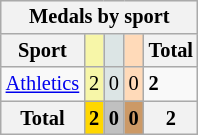<table class="wikitable" style="font-size:85%; float:right;">
<tr style="background:#efefef;">
<th colspan=5>Medals by sport</th>
</tr>
<tr>
<th>Sport</th>
<td bgcolor=F7F6A8></td>
<td bgcolor=DCE5E5></td>
<td bgcolor=FFDAB9></td>
<th>Total</th>
</tr>
<tr>
<td><a href='#'>Athletics</a></td>
<td bgcolor=F7F6A8>2</td>
<td bgcolor=DCE5E5>0</td>
<td bgcolor=FFDAB9>0</td>
<td><strong>2</strong></td>
</tr>
<tr>
<th>Total</th>
<th style=background:gold>2</th>
<th style=background:silver>0</th>
<th style=background:#c96>0</th>
<th>2</th>
</tr>
</table>
